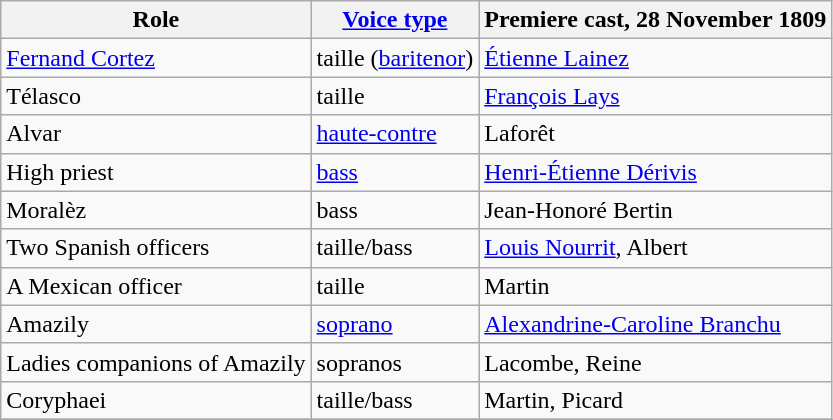<table class="wikitable">
<tr>
<th>Role</th>
<th><a href='#'>Voice type</a></th>
<th>Premiere cast, 28 November 1809</th>
</tr>
<tr>
<td><a href='#'>Fernand Cortez</a></td>
<td>taille (<a href='#'>baritenor</a>)</td>
<td><a href='#'>Étienne Lainez</a></td>
</tr>
<tr>
<td>Télasco</td>
<td>taille</td>
<td><a href='#'>François Lays</a></td>
</tr>
<tr>
<td>Alvar</td>
<td><a href='#'>haute-contre</a></td>
<td>Laforêt</td>
</tr>
<tr>
<td>High priest</td>
<td><a href='#'>bass</a></td>
<td><a href='#'>Henri-Étienne Dérivis</a></td>
</tr>
<tr>
<td>Moralèz</td>
<td>bass</td>
<td>Jean-Honoré Bertin</td>
</tr>
<tr>
<td>Two Spanish officers</td>
<td>taille/bass</td>
<td><a href='#'>Louis Nourrit</a>, Albert</td>
</tr>
<tr>
<td>A Mexican officer</td>
<td>taille</td>
<td>Martin</td>
</tr>
<tr>
<td>Amazily</td>
<td><a href='#'>soprano</a></td>
<td><a href='#'>Alexandrine-Caroline Branchu</a></td>
</tr>
<tr>
<td>Ladies companions of Amazily</td>
<td>sopranos</td>
<td>Lacombe, Reine</td>
</tr>
<tr>
<td>Coryphaei</td>
<td>taille/bass</td>
<td>Martin, Picard</td>
</tr>
<tr>
</tr>
</table>
